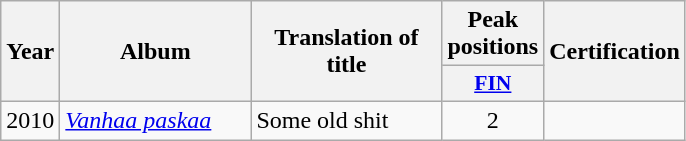<table class="wikitable">
<tr>
<th align="center" rowspan="2" width="10">Year</th>
<th align="center" rowspan="2" width="120">Album</th>
<th align="center" rowspan="2" width="120">Translation of title</th>
<th align="center" colspan="1" width="20">Peak positions</th>
<th align="center" rowspan="2" width="70">Certification</th>
</tr>
<tr>
<th scope="col" style="width:3em;font-size:90%;"><a href='#'>FIN</a><br></th>
</tr>
<tr>
<td style="text-align:center;">2010</td>
<td><em><a href='#'>Vanhaa paskaa</a></em></td>
<td>Some old shit</td>
<td style="text-align:center;">2</td>
<td style="text-align:center;"></td>
</tr>
</table>
